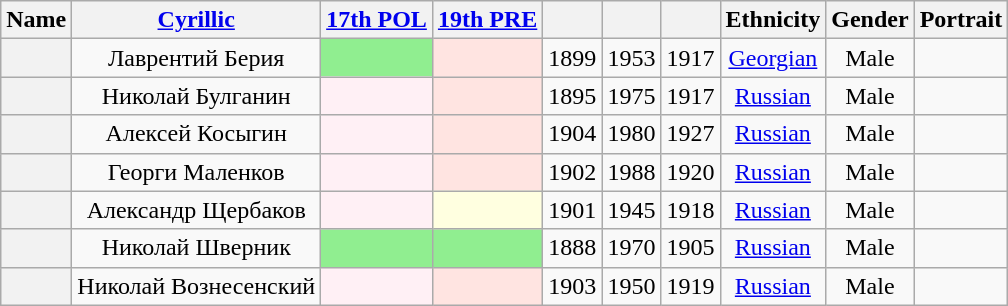<table class="wikitable sortable" style=text-align:center>
<tr>
<th scope="col">Name</th>
<th scope="col" class="unsortable"><a href='#'>Cyrillic</a></th>
<th scope="col"><a href='#'>17th POL</a></th>
<th scope="col"><a href='#'>19th PRE</a></th>
<th scope="col"></th>
<th scope="col"></th>
<th scope="col"></th>
<th scope="col">Ethnicity</th>
<th scope="col">Gender</th>
<th scope="col" class="unsortable">Portrait</th>
</tr>
<tr>
<th align="center" scope="row" style="font-weight:normal;"></th>
<td>Лаврентий Берия</td>
<td bgcolor = LightGreen></td>
<td bgcolor = MistyRose></td>
<td>1899</td>
<td>1953</td>
<td>1917</td>
<td><a href='#'>Georgian</a></td>
<td>Male</td>
<td></td>
</tr>
<tr>
<th align="center" scope="row" style="font-weight:normal;"></th>
<td>Николай Булганин</td>
<td bgcolor = LavenderBlush></td>
<td bgcolor = MistyRose></td>
<td>1895</td>
<td>1975</td>
<td>1917</td>
<td><a href='#'>Russian</a></td>
<td>Male</td>
<td></td>
</tr>
<tr>
<th align="center" scope="row" style="font-weight:normal;"></th>
<td>Алексей Косыгин</td>
<td bgcolor = LavenderBlush></td>
<td bgcolor = MistyRose></td>
<td>1904</td>
<td>1980</td>
<td>1927</td>
<td><a href='#'>Russian</a></td>
<td>Male</td>
<td></td>
</tr>
<tr>
<th align="center" scope="row" style="font-weight:normal;"></th>
<td>Георги Маленков</td>
<td bgcolor = LavenderBlush></td>
<td bgcolor = MistyRose></td>
<td>1902</td>
<td>1988</td>
<td>1920</td>
<td><a href='#'>Russian</a></td>
<td>Male</td>
<td></td>
</tr>
<tr>
<th align="center" scope="row" style="font-weight:normal;"></th>
<td>Александр Щербаков</td>
<td bgcolor = LavenderBlush></td>
<td bgcolor = LightYellow></td>
<td>1901</td>
<td>1945</td>
<td>1918</td>
<td><a href='#'>Russian</a></td>
<td>Male</td>
<td></td>
</tr>
<tr>
<th align="center" scope="row" style="font-weight:normal;"></th>
<td>Николай Шверник</td>
<td bgcolor = LightGreen></td>
<td bgcolor = LightGreen></td>
<td>1888</td>
<td>1970</td>
<td>1905</td>
<td><a href='#'>Russian</a></td>
<td>Male</td>
<td></td>
</tr>
<tr>
<th align="center" scope="row" style="font-weight:normal;"></th>
<td>Николай Вознесенский</td>
<td bgcolor = LavenderBlush></td>
<td bgcolor = MistyRose></td>
<td>1903</td>
<td>1950</td>
<td>1919</td>
<td><a href='#'>Russian</a></td>
<td>Male</td>
<td></td>
</tr>
</table>
